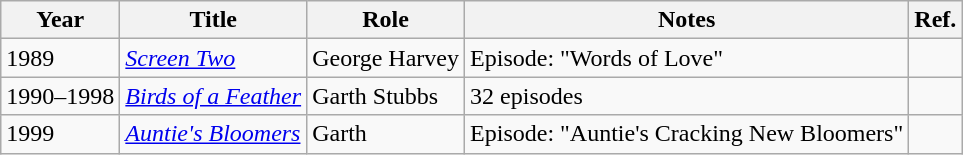<table class="wikitable sortable">
<tr>
<th>Year</th>
<th>Title</th>
<th>Role</th>
<th>Notes</th>
<th>Ref.</th>
</tr>
<tr>
<td>1989</td>
<td><em><a href='#'>Screen Two</a></em></td>
<td>George Harvey</td>
<td>Episode: "Words of Love"</td>
<td></td>
</tr>
<tr>
<td>1990–1998</td>
<td><em><a href='#'>Birds of a Feather</a></em></td>
<td>Garth Stubbs</td>
<td>32 episodes</td>
<td></td>
</tr>
<tr>
<td>1999</td>
<td><em><a href='#'>Auntie's Bloomers</a></em></td>
<td>Garth</td>
<td>Episode: "Auntie's Cracking New Bloomers"</td>
<td></td>
</tr>
</table>
